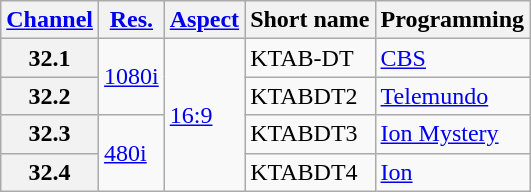<table class="wikitable">
<tr>
<th scope="col"><a href='#'>Channel</a></th>
<th scope="col"><a href='#'>Res.</a></th>
<th scope="col"><a href='#'>Aspect</a></th>
<th scope="col">Short name</th>
<th scope="col">Programming</th>
</tr>
<tr>
<th scope="row">32.1</th>
<td rowspan="2"><a href='#'>1080i</a></td>
<td rowspan="4"><a href='#'>16:9</a></td>
<td>KTAB-DT</td>
<td><a href='#'>CBS</a></td>
</tr>
<tr>
<th scope="row">32.2</th>
<td>KTABDT2</td>
<td><a href='#'>Telemundo</a></td>
</tr>
<tr>
<th scope="row">32.3</th>
<td rowspan="2"><a href='#'>480i</a></td>
<td>KTABDT3</td>
<td><a href='#'>Ion Mystery</a></td>
</tr>
<tr>
<th scope="row">32.4</th>
<td>KTABDT4</td>
<td><a href='#'>Ion</a></td>
</tr>
</table>
